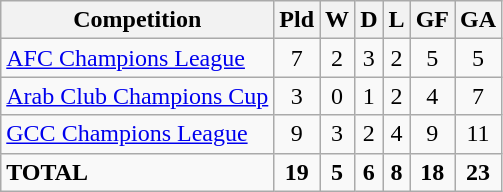<table class="wikitable">
<tr>
<th>Competition</th>
<th>Pld</th>
<th>W</th>
<th>D</th>
<th>L</th>
<th>GF</th>
<th>GA</th>
</tr>
<tr>
<td><a href='#'>AFC Champions League</a></td>
<td style="text-align:center;">7</td>
<td style="text-align:center;">2</td>
<td style="text-align:center;">3</td>
<td style="text-align:center;">2</td>
<td style="text-align:center;">5</td>
<td style="text-align:center;">5</td>
</tr>
<tr>
<td><a href='#'>Arab Club Champions Cup</a></td>
<td style="text-align:center;">3</td>
<td style="text-align:center;">0</td>
<td style="text-align:center;">1</td>
<td style="text-align:center;">2</td>
<td style="text-align:center;">4</td>
<td style="text-align:center;">7</td>
</tr>
<tr>
<td><a href='#'>GCC Champions League</a></td>
<td style="text-align:center;">9</td>
<td style="text-align:center;">3</td>
<td style="text-align:center;">2</td>
<td style="text-align:center;">4</td>
<td style="text-align:center;">9</td>
<td style="text-align:center;">11</td>
</tr>
<tr>
<td><strong>TOTAL</strong></td>
<td style="text-align:center;"><strong>19</strong></td>
<td style="text-align:center;"><strong>5</strong></td>
<td style="text-align:center;"><strong>6</strong></td>
<td style="text-align:center;"><strong>8</strong></td>
<td style="text-align:center;"><strong>18</strong></td>
<td style="text-align:center;"><strong>23</strong></td>
</tr>
</table>
